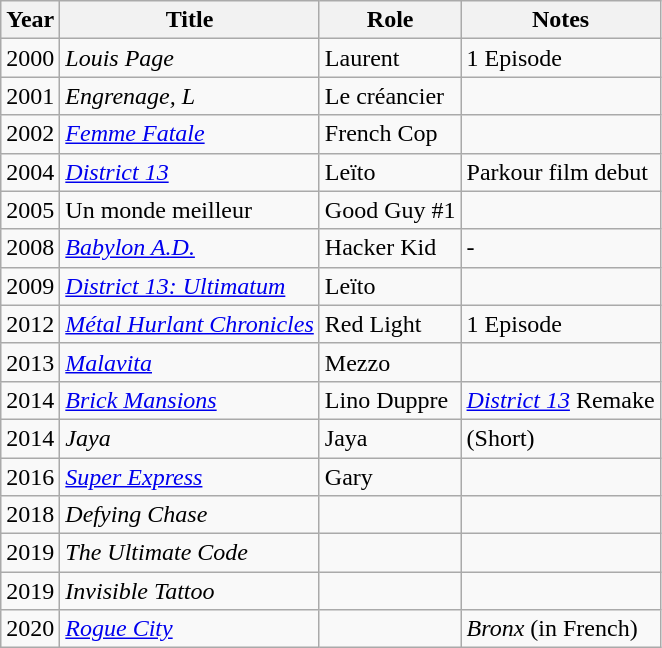<table class="wikitable sortable">
<tr>
<th>Year</th>
<th>Title</th>
<th>Role</th>
<th class="unsortable">Notes</th>
</tr>
<tr>
<td>2000</td>
<td><em>Louis Page</em></td>
<td>Laurent</td>
<td>1 Episode</td>
</tr>
<tr>
<td>2001</td>
<td><em>Engrenage, L</em></td>
<td>Le créancier</td>
<td></td>
</tr>
<tr>
<td>2002</td>
<td><em><a href='#'>Femme Fatale</a></em></td>
<td>French Cop</td>
<td></td>
</tr>
<tr>
<td>2004</td>
<td><em><a href='#'>District 13</a></em></td>
<td>Leïto</td>
<td>Parkour film debut</td>
</tr>
<tr>
<td>2005</td>
<td>Un monde meilleur</td>
<td>Good Guy #1</td>
<td></td>
</tr>
<tr>
<td>2008</td>
<td><em><a href='#'>Babylon A.D.</a></em></td>
<td>Hacker Kid</td>
<td>-</td>
</tr>
<tr>
<td>2009</td>
<td><em><a href='#'>District 13: Ultimatum</a></em></td>
<td>Leïto</td>
<td></td>
</tr>
<tr>
<td>2012</td>
<td><em><a href='#'>Métal Hurlant Chronicles</a></em></td>
<td>Red Light</td>
<td>1 Episode</td>
</tr>
<tr>
<td>2013</td>
<td><em><a href='#'>Malavita</a></em></td>
<td>Mezzo</td>
<td></td>
</tr>
<tr>
<td>2014</td>
<td><em><a href='#'>Brick Mansions</a></em></td>
<td>Lino Duppre</td>
<td><em><a href='#'>District 13</a></em> Remake</td>
</tr>
<tr>
<td>2014</td>
<td><em>Jaya</em></td>
<td>Jaya</td>
<td>(Short)</td>
</tr>
<tr>
<td>2016</td>
<td><em><a href='#'>Super Express</a></em></td>
<td>Gary</td>
<td></td>
</tr>
<tr>
<td>2018</td>
<td><em>Defying Chase</em></td>
<td></td>
<td></td>
</tr>
<tr>
<td>2019</td>
<td><em>The Ultimate Code</em></td>
<td></td>
<td></td>
</tr>
<tr>
<td>2019</td>
<td><em>Invisible Tattoo</em></td>
<td></td>
<td></td>
</tr>
<tr>
<td>2020</td>
<td><em><a href='#'>Rogue City</a></em></td>
<td></td>
<td><em>Bronx</em> (in French)</td>
</tr>
</table>
